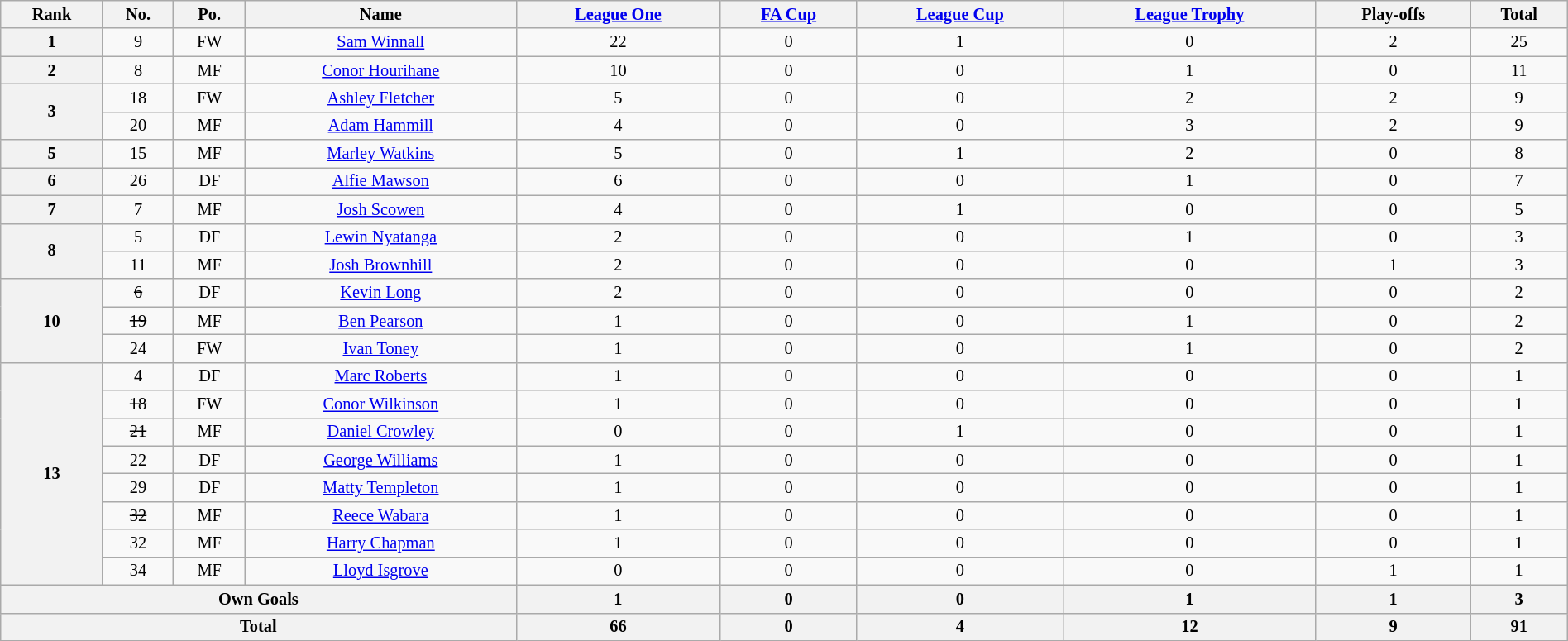<table class="wikitable" style="text-align:center; font-size:85%; width:100%;">
<tr>
<th>Rank</th>
<th>No.</th>
<th>Po.</th>
<th>Name</th>
<th><a href='#'>League One</a></th>
<th><a href='#'>FA Cup</a></th>
<th><a href='#'>League Cup</a></th>
<th><a href='#'>League Trophy</a></th>
<th>Play-offs</th>
<th>Total</th>
</tr>
<tr>
<th rowspan=1>1</th>
<td>9</td>
<td>FW</td>
<td> <a href='#'>Sam Winnall</a></td>
<td>22</td>
<td>0</td>
<td>1</td>
<td>0</td>
<td>2</td>
<td>25</td>
</tr>
<tr>
<th rowspan=1>2</th>
<td>8</td>
<td>MF</td>
<td> <a href='#'>Conor Hourihane</a></td>
<td>10</td>
<td>0</td>
<td>0</td>
<td>1</td>
<td>0</td>
<td>11</td>
</tr>
<tr>
<th rowspan=2>3</th>
<td>18</td>
<td>FW</td>
<td> <a href='#'>Ashley Fletcher</a></td>
<td>5</td>
<td>0</td>
<td>0</td>
<td>2</td>
<td>2</td>
<td>9</td>
</tr>
<tr>
<td>20</td>
<td>MF</td>
<td> <a href='#'>Adam Hammill</a></td>
<td>4</td>
<td>0</td>
<td>0</td>
<td>3</td>
<td>2</td>
<td>9</td>
</tr>
<tr>
<th rowspan=1>5</th>
<td>15</td>
<td>MF</td>
<td> <a href='#'>Marley Watkins</a></td>
<td>5</td>
<td>0</td>
<td>1</td>
<td>2</td>
<td>0</td>
<td>8</td>
</tr>
<tr>
<th rowspan=1>6</th>
<td>26</td>
<td>DF</td>
<td> <a href='#'>Alfie Mawson</a></td>
<td>6</td>
<td>0</td>
<td>0</td>
<td>1</td>
<td>0</td>
<td>7</td>
</tr>
<tr>
<th rowspan=1>7</th>
<td>7</td>
<td>MF</td>
<td> <a href='#'>Josh Scowen</a></td>
<td>4</td>
<td>0</td>
<td>1</td>
<td>0</td>
<td>0</td>
<td>5</td>
</tr>
<tr>
<th rowspan=2>8</th>
<td>5</td>
<td>DF</td>
<td> <a href='#'>Lewin Nyatanga</a></td>
<td>2</td>
<td>0</td>
<td>0</td>
<td>1</td>
<td>0</td>
<td>3</td>
</tr>
<tr>
<td>11</td>
<td>MF</td>
<td> <a href='#'>Josh Brownhill</a></td>
<td>2</td>
<td>0</td>
<td>0</td>
<td>0</td>
<td>1</td>
<td>3</td>
</tr>
<tr>
<th rowspan=3>10</th>
<td><s>6</s></td>
<td>DF</td>
<td> <a href='#'>Kevin Long</a></td>
<td>2</td>
<td>0</td>
<td>0</td>
<td>0</td>
<td>0</td>
<td>2</td>
</tr>
<tr>
<td><s>19</s></td>
<td>MF</td>
<td> <a href='#'>Ben Pearson</a></td>
<td>1</td>
<td>0</td>
<td>0</td>
<td>1</td>
<td>0</td>
<td>2</td>
</tr>
<tr>
<td>24</td>
<td>FW</td>
<td> <a href='#'>Ivan Toney</a></td>
<td>1</td>
<td>0</td>
<td>0</td>
<td>1</td>
<td>0</td>
<td>2</td>
</tr>
<tr>
<th rowspan=8>13</th>
<td>4</td>
<td>DF</td>
<td> <a href='#'>Marc Roberts</a></td>
<td>1</td>
<td>0</td>
<td>0</td>
<td>0</td>
<td>0</td>
<td>1</td>
</tr>
<tr>
<td><s>18</s></td>
<td>FW</td>
<td> <a href='#'>Conor Wilkinson</a></td>
<td>1</td>
<td>0</td>
<td>0</td>
<td>0</td>
<td>0</td>
<td>1</td>
</tr>
<tr>
<td><s>21</s></td>
<td>MF</td>
<td> <a href='#'>Daniel Crowley</a></td>
<td>0</td>
<td>0</td>
<td>1</td>
<td>0</td>
<td>0</td>
<td>1</td>
</tr>
<tr>
<td>22</td>
<td>DF</td>
<td> <a href='#'>George Williams</a></td>
<td>1</td>
<td>0</td>
<td>0</td>
<td>0</td>
<td>0</td>
<td>1</td>
</tr>
<tr>
<td>29</td>
<td>DF</td>
<td> <a href='#'>Matty Templeton</a></td>
<td>1</td>
<td>0</td>
<td>0</td>
<td>0</td>
<td>0</td>
<td>1</td>
</tr>
<tr>
<td><s>32</s></td>
<td>MF</td>
<td> <a href='#'>Reece Wabara</a></td>
<td>1</td>
<td>0</td>
<td>0</td>
<td>0</td>
<td>0</td>
<td>1</td>
</tr>
<tr>
<td>32</td>
<td>MF</td>
<td> <a href='#'>Harry Chapman</a></td>
<td>1</td>
<td>0</td>
<td>0</td>
<td>0</td>
<td>0</td>
<td>1</td>
</tr>
<tr>
<td>34</td>
<td>MF</td>
<td> <a href='#'>Lloyd Isgrove</a></td>
<td>0</td>
<td>0</td>
<td>0</td>
<td>0</td>
<td>1</td>
<td>1</td>
</tr>
<tr>
<th colspan=4>Own Goals</th>
<th>1</th>
<th>0</th>
<th>0</th>
<th>1</th>
<th>1</th>
<th>3</th>
</tr>
<tr>
<th colspan=4>Total</th>
<th>66</th>
<th>0</th>
<th>4</th>
<th>12</th>
<th>9</th>
<th>91</th>
</tr>
</table>
